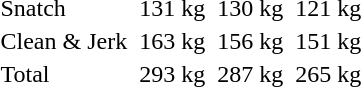<table>
<tr>
<td>Snatch</td>
<td></td>
<td>131 kg</td>
<td></td>
<td>130 kg</td>
<td></td>
<td>121 kg</td>
</tr>
<tr>
<td>Clean & Jerk</td>
<td></td>
<td>163 kg</td>
<td></td>
<td>156 kg</td>
<td></td>
<td>151 kg</td>
</tr>
<tr>
<td>Total</td>
<td></td>
<td>293 kg</td>
<td></td>
<td>287 kg</td>
<td></td>
<td>265 kg</td>
</tr>
</table>
